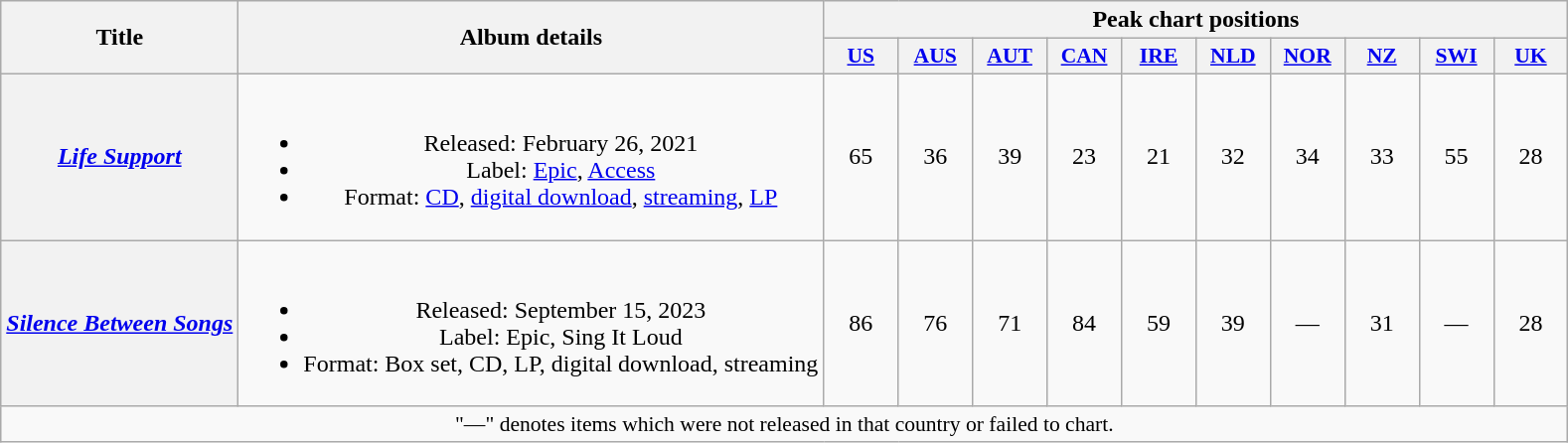<table class="wikitable plainrowheaders" style="text-align:center;">
<tr>
<th scope="col" rowspan="2">Title</th>
<th scope="col" rowspan="2">Album details</th>
<th scope="col" colspan="10">Peak chart positions</th>
</tr>
<tr>
<th scope="col" style="width:3em;font-size:90%;"><a href='#'>US</a><br></th>
<th scope="col" style="width:3em;font-size:90%;"><a href='#'>AUS</a><br></th>
<th scope="col" style="width:3em;font-size:90%;"><a href='#'>AUT</a><br></th>
<th scope="col" style="width:3em;font-size:90%;"><a href='#'>CAN</a><br></th>
<th scope="col" style="width:3em;font-size:90%;"><a href='#'>IRE</a><br></th>
<th scope="col" style="width:3em;font-size:90%;"><a href='#'>NLD</a><br></th>
<th scope="col" style="width:3em;font-size:90%;"><a href='#'>NOR</a><br></th>
<th scope="col" style="width:3em;font-size:90%;"><a href='#'>NZ</a><br></th>
<th scope="col" style="width:3em;font-size:90%;"><a href='#'>SWI</a><br></th>
<th scope="col" style="width:3em;font-size:90%;"><a href='#'>UK</a><br></th>
</tr>
<tr>
<th scope="row"><em><a href='#'>Life Support</a></em></th>
<td><br><ul><li>Released: February 26, 2021</li><li>Label: <a href='#'>Epic</a>, <a href='#'>Access</a></li><li>Format: <a href='#'>CD</a>, <a href='#'>digital download</a>, <a href='#'>streaming</a>, <a href='#'>LP</a></li></ul></td>
<td>65</td>
<td>36</td>
<td>39</td>
<td>23</td>
<td>21</td>
<td>32</td>
<td>34</td>
<td>33</td>
<td>55</td>
<td>28</td>
</tr>
<tr>
<th scope="row"><em><a href='#'>Silence Between Songs</a></em></th>
<td><br><ul><li>Released: September 15, 2023</li><li>Label: Epic, Sing It Loud</li><li>Format: Box set, CD, LP, digital download, streaming</li></ul></td>
<td>86</td>
<td>76</td>
<td>71</td>
<td>84</td>
<td>59</td>
<td>39</td>
<td>—</td>
<td>31</td>
<td>—</td>
<td>28</td>
</tr>
<tr>
<td colspan="15" style="font-size:90%;">"—" denotes items which were not released in that country or failed to chart.</td>
</tr>
</table>
